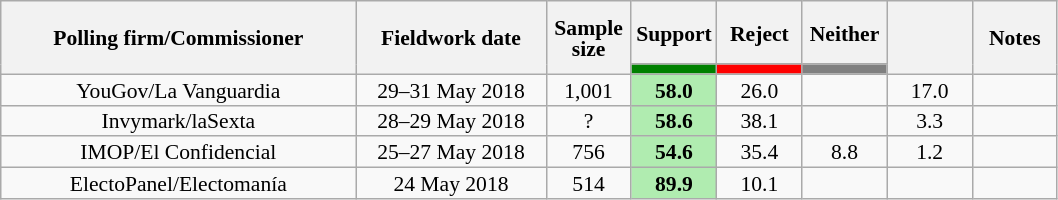<table class="wikitable" style="text-align:center; font-size:90%; line-height:14px;">
<tr style="height:42px;">
<th style="width:230px;" rowspan="2">Polling firm/Commissioner</th>
<th style="width:120px;" rowspan="2">Fieldwork date</th>
<th style="width:50px;" rowspan="2">Sample size</th>
<th style="width:50px;">Support</th>
<th style="width:50px;">Reject</th>
<th style="width:50px;">Neither</th>
<th style="width:50px;" rowspan="2"></th>
<th style="width:50px;" rowspan="2">Notes</th>
</tr>
<tr>
<th style="color:inherit;background:#008000;"></th>
<th style="color:inherit;background:#FF0000;"></th>
<th style="color:inherit;background:#808080;"></th>
</tr>
<tr>
<td>YouGov/La Vanguardia</td>
<td>29–31 May 2018</td>
<td>1,001</td>
<td style="background:#B0ECB0;"><strong>58.0</strong></td>
<td>26.0</td>
<td></td>
<td>17.0</td>
<td></td>
</tr>
<tr>
<td>Invymark/laSexta</td>
<td>28–29 May 2018</td>
<td>?</td>
<td style="background:#B0ECB0;"><strong>58.6</strong></td>
<td>38.1</td>
<td></td>
<td>3.3</td>
<td></td>
</tr>
<tr>
<td>IMOP/El Confidencial</td>
<td>25–27 May 2018</td>
<td>756</td>
<td style="background:#B0ECB0;"><strong>54.6</strong></td>
<td>35.4</td>
<td>8.8</td>
<td>1.2</td>
<td></td>
</tr>
<tr>
<td>ElectoPanel/Electomanía</td>
<td>24 May 2018</td>
<td>514</td>
<td style="background:#B0ECB0;"><strong>89.9</strong></td>
<td>10.1</td>
<td></td>
<td></td>
<td></td>
</tr>
</table>
